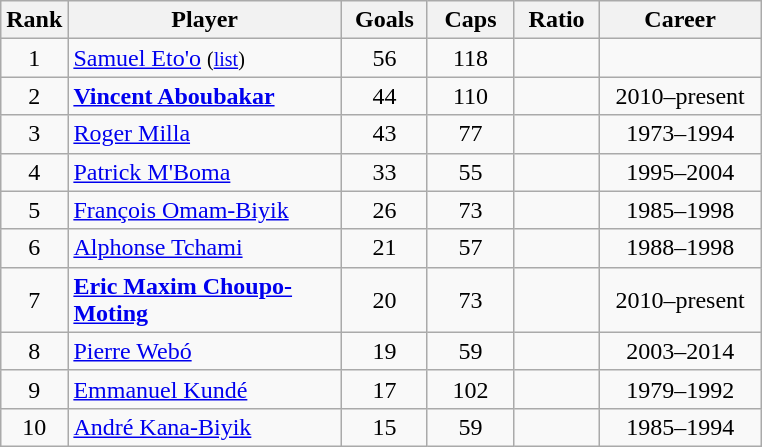<table class="wikitable sortable" style="text-align:center;">
<tr>
<th width=30px>Rank</th>
<th style="width:175px;">Player</th>
<th width=50px>Goals</th>
<th width=50px>Caps</th>
<th width=50px>Ratio</th>
<th style="width:100px;">Career</th>
</tr>
<tr>
<td>1</td>
<td align=left><a href='#'>Samuel Eto'o</a> <small>(<a href='#'>list</a>)</small></td>
<td>56</td>
<td>118</td>
<td></td>
<td></td>
</tr>
<tr>
<td>2</td>
<td align=left><strong><a href='#'>Vincent Aboubakar</a></strong></td>
<td>44</td>
<td>110</td>
<td></td>
<td>2010–present</td>
</tr>
<tr>
<td>3</td>
<td align=left><a href='#'>Roger Milla</a></td>
<td>43</td>
<td>77</td>
<td></td>
<td>1973–1994</td>
</tr>
<tr>
<td>4</td>
<td align=left><a href='#'>Patrick M'Boma</a></td>
<td>33</td>
<td>55</td>
<td></td>
<td>1995–2004</td>
</tr>
<tr>
<td>5</td>
<td align=left><a href='#'>François Omam-Biyik</a></td>
<td>26</td>
<td>73</td>
<td></td>
<td>1985–1998</td>
</tr>
<tr>
<td>6</td>
<td align=left><a href='#'>Alphonse Tchami</a></td>
<td>21</td>
<td>57</td>
<td></td>
<td>1988–1998</td>
</tr>
<tr>
<td>7</td>
<td align=left><strong><a href='#'>Eric Maxim Choupo-Moting</a></strong></td>
<td>20</td>
<td>73</td>
<td></td>
<td>2010–present</td>
</tr>
<tr>
<td>8</td>
<td align=left><a href='#'>Pierre Webó</a></td>
<td>19</td>
<td>59</td>
<td></td>
<td>2003–2014</td>
</tr>
<tr>
<td>9</td>
<td align=left><a href='#'>Emmanuel Kundé</a></td>
<td>17</td>
<td>102</td>
<td></td>
<td>1979–1992</td>
</tr>
<tr>
<td>10</td>
<td align=left><a href='#'>André Kana-Biyik</a></td>
<td>15</td>
<td>59</td>
<td></td>
<td>1985–1994</td>
</tr>
</table>
